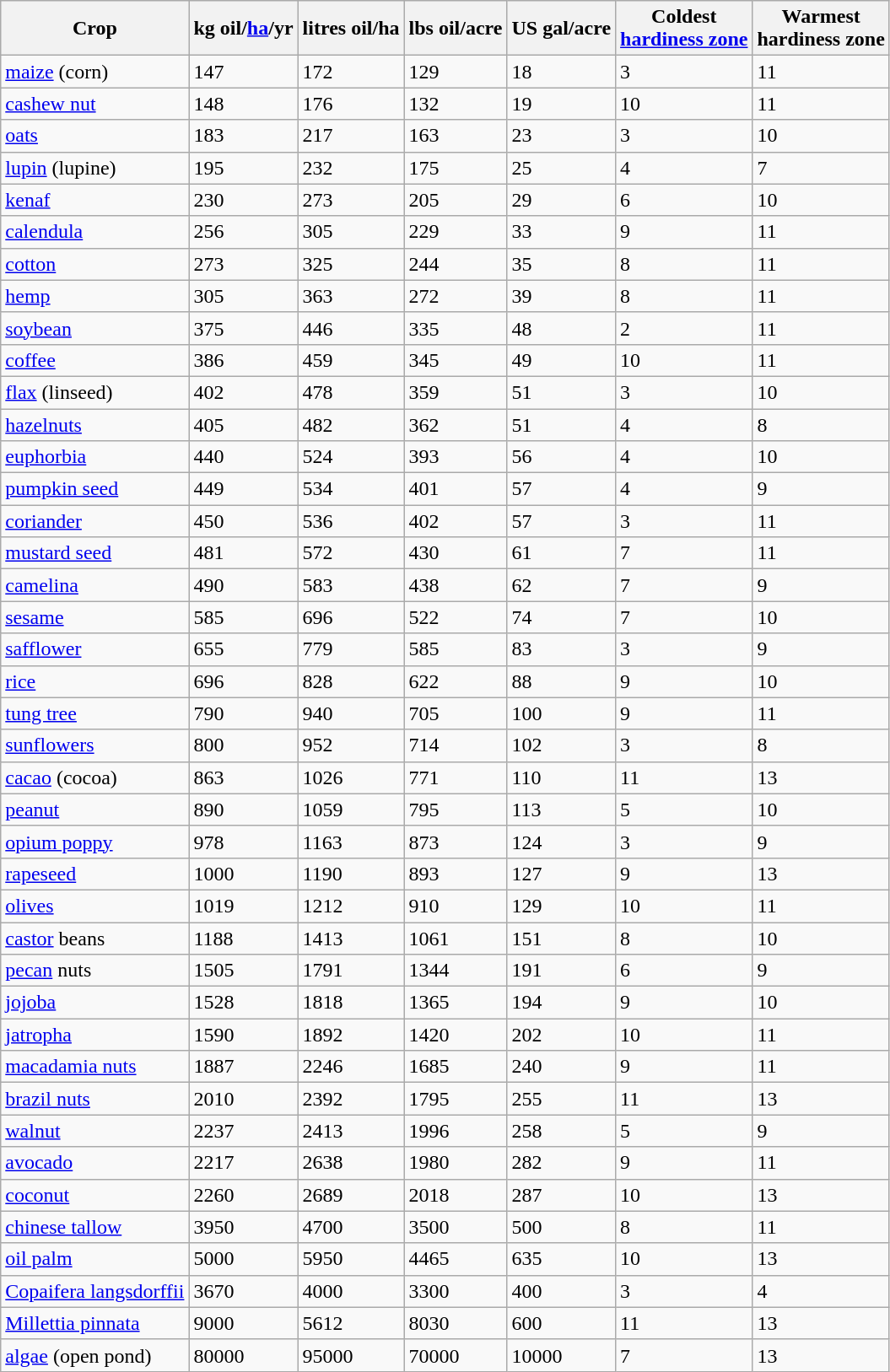<table class="wikitable sortable">
<tr>
<th>Crop</th>
<th>kg oil/<a href='#'>ha</a>/yr</th>
<th>litres oil/ha</th>
<th>lbs oil/acre</th>
<th>US gal/acre</th>
<th>Coldest<br><a href='#'>hardiness zone</a></th>
<th>Warmest<br>hardiness zone</th>
</tr>
<tr>
<td><a href='#'>maize</a> (corn)</td>
<td>147</td>
<td>172</td>
<td>129</td>
<td>18</td>
<td>3</td>
<td>11</td>
</tr>
<tr>
<td><a href='#'>cashew nut</a></td>
<td>148</td>
<td>176</td>
<td>132</td>
<td>19</td>
<td>10</td>
<td>11</td>
</tr>
<tr>
<td><a href='#'>oats</a></td>
<td>183</td>
<td>217</td>
<td>163</td>
<td>23</td>
<td>3</td>
<td>10</td>
</tr>
<tr>
<td><a href='#'>lupin</a> (lupine)</td>
<td>195</td>
<td>232</td>
<td>175</td>
<td>25</td>
<td>4</td>
<td>7</td>
</tr>
<tr>
<td><a href='#'>kenaf</a></td>
<td>230</td>
<td>273</td>
<td>205</td>
<td>29</td>
<td>6</td>
<td>10</td>
</tr>
<tr>
<td><a href='#'>calendula</a></td>
<td>256</td>
<td>305</td>
<td>229</td>
<td>33</td>
<td>9</td>
<td>11</td>
</tr>
<tr>
<td><a href='#'>cotton</a></td>
<td>273</td>
<td>325</td>
<td>244</td>
<td>35</td>
<td>8</td>
<td>11</td>
</tr>
<tr>
<td><a href='#'>hemp</a></td>
<td>305</td>
<td>363</td>
<td>272</td>
<td>39</td>
<td>8</td>
<td>11</td>
</tr>
<tr>
<td><a href='#'>soybean</a></td>
<td>375</td>
<td>446</td>
<td>335</td>
<td>48</td>
<td>2</td>
<td>11</td>
</tr>
<tr>
<td><a href='#'>coffee</a></td>
<td>386</td>
<td>459</td>
<td>345</td>
<td>49</td>
<td>10</td>
<td>11</td>
</tr>
<tr>
<td><a href='#'>flax</a> (linseed)</td>
<td>402</td>
<td>478</td>
<td>359</td>
<td>51</td>
<td>3</td>
<td>10</td>
</tr>
<tr>
<td><a href='#'>hazelnuts</a></td>
<td>405</td>
<td>482</td>
<td>362</td>
<td>51</td>
<td>4</td>
<td>8</td>
</tr>
<tr>
<td><a href='#'>euphorbia</a></td>
<td>440</td>
<td>524</td>
<td>393</td>
<td>56</td>
<td>4</td>
<td>10</td>
</tr>
<tr>
<td><a href='#'>pumpkin seed</a></td>
<td>449</td>
<td>534</td>
<td>401</td>
<td>57</td>
<td>4</td>
<td>9</td>
</tr>
<tr>
<td><a href='#'>coriander</a></td>
<td>450</td>
<td>536</td>
<td>402</td>
<td>57</td>
<td>3</td>
<td>11</td>
</tr>
<tr>
<td><a href='#'>mustard seed</a></td>
<td>481</td>
<td>572</td>
<td>430</td>
<td>61</td>
<td>7</td>
<td>11</td>
</tr>
<tr>
<td><a href='#'>camelina</a></td>
<td>490</td>
<td>583</td>
<td>438</td>
<td>62</td>
<td>7</td>
<td>9</td>
</tr>
<tr>
<td><a href='#'>sesame</a></td>
<td>585</td>
<td>696</td>
<td>522</td>
<td>74</td>
<td>7</td>
<td>10</td>
</tr>
<tr>
<td><a href='#'>safflower</a></td>
<td>655</td>
<td>779</td>
<td>585</td>
<td>83</td>
<td>3</td>
<td>9</td>
</tr>
<tr>
<td><a href='#'>rice</a></td>
<td>696</td>
<td>828</td>
<td>622</td>
<td>88</td>
<td>9</td>
<td>10</td>
</tr>
<tr>
<td><a href='#'>tung tree</a></td>
<td>790</td>
<td>940</td>
<td>705</td>
<td>100</td>
<td>9</td>
<td>11</td>
</tr>
<tr>
<td><a href='#'>sunflowers</a></td>
<td>800</td>
<td>952</td>
<td>714</td>
<td>102</td>
<td>3</td>
<td>8</td>
</tr>
<tr>
<td><a href='#'>cacao</a> (cocoa)</td>
<td>863</td>
<td>1026</td>
<td>771</td>
<td>110</td>
<td>11</td>
<td>13</td>
</tr>
<tr>
<td><a href='#'>peanut</a></td>
<td>890</td>
<td>1059</td>
<td>795</td>
<td>113</td>
<td>5</td>
<td>10</td>
</tr>
<tr>
<td><a href='#'>opium poppy</a></td>
<td>978</td>
<td>1163</td>
<td>873</td>
<td>124</td>
<td>3</td>
<td>9</td>
</tr>
<tr>
<td><a href='#'>rapeseed</a></td>
<td>1000</td>
<td>1190</td>
<td>893</td>
<td>127</td>
<td>9</td>
<td>13</td>
</tr>
<tr>
<td><a href='#'>olives</a></td>
<td>1019</td>
<td>1212</td>
<td>910</td>
<td>129</td>
<td>10</td>
<td>11</td>
</tr>
<tr>
<td><a href='#'>castor</a> beans</td>
<td>1188</td>
<td>1413</td>
<td>1061</td>
<td>151</td>
<td>8</td>
<td>10</td>
</tr>
<tr>
<td><a href='#'>pecan</a> nuts</td>
<td>1505</td>
<td>1791</td>
<td>1344</td>
<td>191</td>
<td>6</td>
<td>9</td>
</tr>
<tr>
<td><a href='#'>jojoba</a></td>
<td>1528</td>
<td>1818</td>
<td>1365</td>
<td>194</td>
<td>9</td>
<td>10</td>
</tr>
<tr>
<td><a href='#'>jatropha</a></td>
<td>1590</td>
<td>1892</td>
<td>1420</td>
<td>202</td>
<td>10</td>
<td>11</td>
</tr>
<tr>
<td><a href='#'>macadamia nuts</a></td>
<td>1887</td>
<td>2246</td>
<td>1685</td>
<td>240</td>
<td>9</td>
<td>11</td>
</tr>
<tr>
<td><a href='#'>brazil nuts</a></td>
<td>2010</td>
<td>2392</td>
<td>1795</td>
<td>255</td>
<td>11</td>
<td>13</td>
</tr>
<tr>
<td><a href='#'>walnut</a></td>
<td>2237</td>
<td>2413</td>
<td>1996</td>
<td>258 <br></td>
<td>5</td>
<td>9</td>
</tr>
<tr>
<td><a href='#'>avocado</a></td>
<td>2217</td>
<td>2638</td>
<td>1980</td>
<td>282</td>
<td>9</td>
<td>11</td>
</tr>
<tr>
<td><a href='#'>coconut</a></td>
<td>2260</td>
<td>2689</td>
<td>2018</td>
<td>287</td>
<td>10</td>
<td>13</td>
</tr>
<tr>
<td><a href='#'>chinese tallow</a></td>
<td>3950</td>
<td>4700</td>
<td>3500</td>
<td>500</td>
<td>8</td>
<td>11</td>
</tr>
<tr>
<td><a href='#'>oil palm</a></td>
<td>5000</td>
<td>5950</td>
<td>4465</td>
<td>635</td>
<td>10</td>
<td>13</td>
</tr>
<tr>
<td><a href='#'>Copaifera langsdorffii</a><br></td>
<td>3670</td>
<td>4000</td>
<td>3300</td>
<td>400</td>
<td>3</td>
<td>4</td>
</tr>
<tr>
<td><a href='#'>Millettia pinnata</a></td>
<td>9000</td>
<td>5612</td>
<td>8030</td>
<td>600</td>
<td>11</td>
<td>13</td>
</tr>
<tr>
<td><a href='#'>algae</a> (open pond) </td>
<td>80000</td>
<td>95000</td>
<td>70000</td>
<td>10000</td>
<td>7</td>
<td>13</td>
</tr>
</table>
